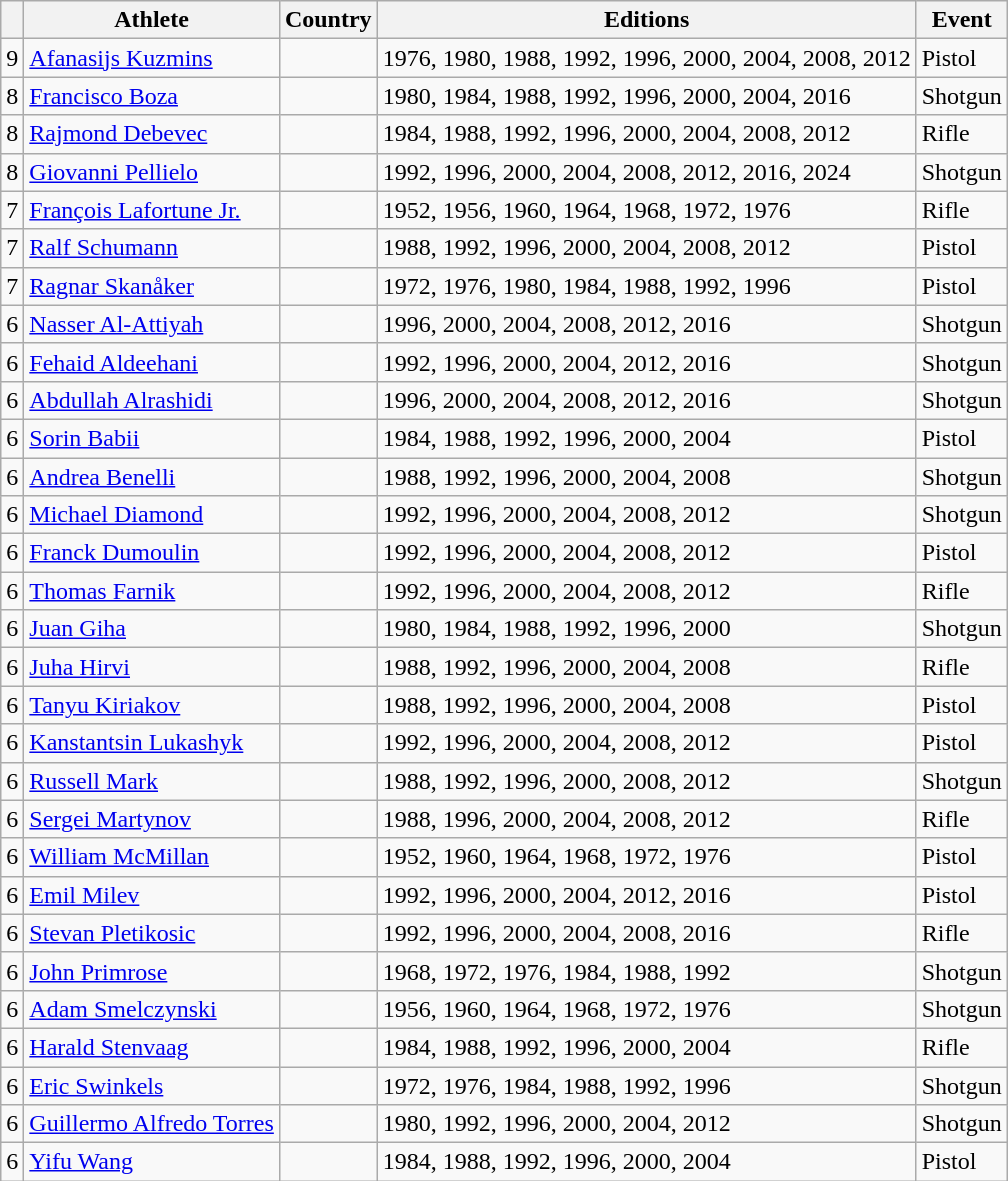<table class="wikitable sortable sticky-header">
<tr>
<th scope="col"></th>
<th scope="col">Athlete</th>
<th scope="col">Country</th>
<th scope="col">Editions</th>
<th scope="col">Event</th>
</tr>
<tr>
<td>9</td>
<td><a href='#'>Afanasijs Kuzmins</a></td>
<td> </td>
<td>1976, 1980, 1988, 1992, 1996, 2000, 2004, 2008, 2012</td>
<td>Pistol</td>
</tr>
<tr>
<td>8</td>
<td><a href='#'>Francisco Boza</a></td>
<td></td>
<td>1980, 1984, 1988, 1992, 1996, 2000, 2004, 2016</td>
<td>Shotgun</td>
</tr>
<tr>
<td>8</td>
<td><a href='#'>Rajmond Debevec</a></td>
<td> </td>
<td>1984, 1988, 1992, 1996, 2000, 2004, 2008, 2012</td>
<td>Rifle</td>
</tr>
<tr>
<td>8</td>
<td><a href='#'>Giovanni Pellielo</a></td>
<td></td>
<td>1992, 1996, 2000, 2004, 2008, 2012, 2016, 2024</td>
<td>Shotgun</td>
</tr>
<tr>
<td>7</td>
<td><a href='#'>François Lafortune Jr.</a></td>
<td></td>
<td>1952, 1956, 1960, 1964, 1968, 1972, 1976</td>
<td>Rifle</td>
</tr>
<tr>
<td>7</td>
<td><a href='#'>Ralf Schumann</a></td>
<td> </td>
<td>1988, 1992, 1996, 2000, 2004, 2008, 2012</td>
<td>Pistol</td>
</tr>
<tr>
<td>7</td>
<td><a href='#'>Ragnar Skanåker</a></td>
<td></td>
<td>1972, 1976, 1980, 1984, 1988, 1992, 1996</td>
<td>Pistol</td>
</tr>
<tr>
<td>6</td>
<td><a href='#'>Nasser Al-Attiyah</a></td>
<td></td>
<td>1996, 2000, 2004, 2008, 2012, 2016</td>
<td>Shotgun</td>
</tr>
<tr>
<td>6</td>
<td><a href='#'>Fehaid Aldeehani</a></td>
<td></td>
<td>1992, 1996, 2000, 2004, 2012, 2016</td>
<td>Shotgun</td>
</tr>
<tr>
<td>6</td>
<td><a href='#'>Abdullah Alrashidi</a></td>
<td></td>
<td>1996, 2000, 2004, 2008, 2012, 2016</td>
<td>Shotgun</td>
</tr>
<tr>
<td>6</td>
<td><a href='#'>Sorin Babii</a></td>
<td></td>
<td>1984, 1988, 1992, 1996, 2000, 2004</td>
<td>Pistol</td>
</tr>
<tr>
<td>6</td>
<td><a href='#'>Andrea Benelli</a></td>
<td></td>
<td>1988, 1992, 1996, 2000, 2004, 2008</td>
<td>Shotgun</td>
</tr>
<tr>
<td>6</td>
<td><a href='#'>Michael Diamond</a></td>
<td></td>
<td>1992, 1996, 2000, 2004, 2008, 2012</td>
<td>Shotgun</td>
</tr>
<tr>
<td>6</td>
<td><a href='#'>Franck Dumoulin</a></td>
<td></td>
<td>1992, 1996, 2000, 2004, 2008, 2012</td>
<td>Pistol</td>
</tr>
<tr>
<td>6</td>
<td><a href='#'>Thomas Farnik</a></td>
<td></td>
<td>1992, 1996, 2000, 2004, 2008, 2012</td>
<td>Rifle</td>
</tr>
<tr>
<td>6</td>
<td><a href='#'>Juan Giha</a></td>
<td></td>
<td>1980, 1984, 1988, 1992, 1996, 2000</td>
<td>Shotgun</td>
</tr>
<tr>
<td>6</td>
<td><a href='#'>Juha Hirvi</a></td>
<td></td>
<td>1988, 1992, 1996, 2000, 2004, 2008</td>
<td>Rifle</td>
</tr>
<tr>
<td>6</td>
<td><a href='#'>Tanyu Kiriakov</a></td>
<td></td>
<td>1988, 1992, 1996, 2000, 2004, 2008</td>
<td>Pistol</td>
</tr>
<tr>
<td>6</td>
<td><a href='#'>Kanstantsin Lukashyk</a></td>
<td> </td>
<td>1992, 1996, 2000, 2004, 2008, 2012</td>
<td>Pistol</td>
</tr>
<tr>
<td>6</td>
<td><a href='#'>Russell Mark</a></td>
<td></td>
<td>1988, 1992, 1996, 2000, 2008, 2012</td>
<td>Shotgun</td>
</tr>
<tr>
<td>6</td>
<td><a href='#'>Sergei Martynov</a></td>
<td> </td>
<td>1988, 1996, 2000, 2004, 2008, 2012</td>
<td>Rifle</td>
</tr>
<tr>
<td>6</td>
<td><a href='#'>William McMillan</a></td>
<td></td>
<td>1952, 1960, 1964, 1968, 1972, 1976</td>
<td>Pistol</td>
</tr>
<tr>
<td>6</td>
<td><a href='#'>Emil Milev</a></td>
<td> </td>
<td>1992, 1996, 2000, 2004, 2012, 2016</td>
<td>Pistol</td>
</tr>
<tr>
<td>6</td>
<td><a href='#'>Stevan Pletikosic</a></td>
<td>  </td>
<td>1992, 1996, 2000, 2004, 2008, 2016</td>
<td>Rifle</td>
</tr>
<tr>
<td>6</td>
<td><a href='#'>John Primrose</a></td>
<td></td>
<td>1968, 1972, 1976, 1984, 1988, 1992</td>
<td>Shotgun</td>
</tr>
<tr>
<td>6</td>
<td><a href='#'>Adam Smelczynski</a></td>
<td></td>
<td>1956, 1960, 1964, 1968, 1972, 1976</td>
<td>Shotgun</td>
</tr>
<tr>
<td>6</td>
<td><a href='#'>Harald Stenvaag</a></td>
<td></td>
<td>1984, 1988, 1992, 1996, 2000, 2004</td>
<td>Rifle</td>
</tr>
<tr>
<td>6</td>
<td><a href='#'>Eric Swinkels</a></td>
<td></td>
<td>1972, 1976, 1984, 1988, 1992, 1996</td>
<td>Shotgun</td>
</tr>
<tr>
<td>6</td>
<td><a href='#'>Guillermo Alfredo Torres</a></td>
<td></td>
<td>1980, 1992, 1996, 2000, 2004, 2012</td>
<td>Shotgun</td>
</tr>
<tr>
<td>6</td>
<td><a href='#'>Yifu Wang</a></td>
<td></td>
<td>1984, 1988, 1992, 1996, 2000, 2004</td>
<td>Pistol</td>
</tr>
</table>
